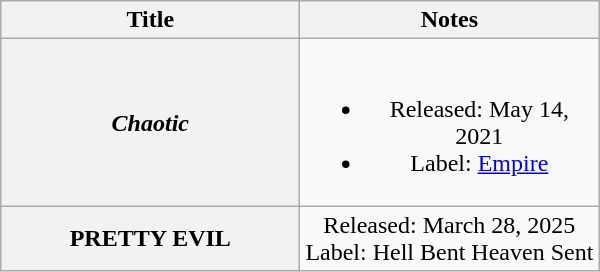<table class="wikitable plainrowheaders" style="text-align:center">
<tr>
<th scope="col" style="width:12em;">Title</th>
<th scope="col" style="width:12em;">Notes</th>
</tr>
<tr>
<th scope="row"><em>Chaotic</em></th>
<td><br><ul><li>Released: May 14, 2021</li><li>Label: <a href='#'>Empire</a></li></ul></td>
</tr>
<tr>
<th>PRETTY EVIL</th>
<td>Released: March 28, 2025<br>Label: Hell Bent Heaven Sent</td>
</tr>
</table>
